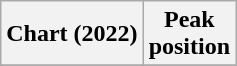<table class="wikitable sortable plainrowheaders" style="text-align:center">
<tr>
<th scope="col">Chart (2022)</th>
<th scope="col">Peak<br>position</th>
</tr>
<tr>
</tr>
</table>
